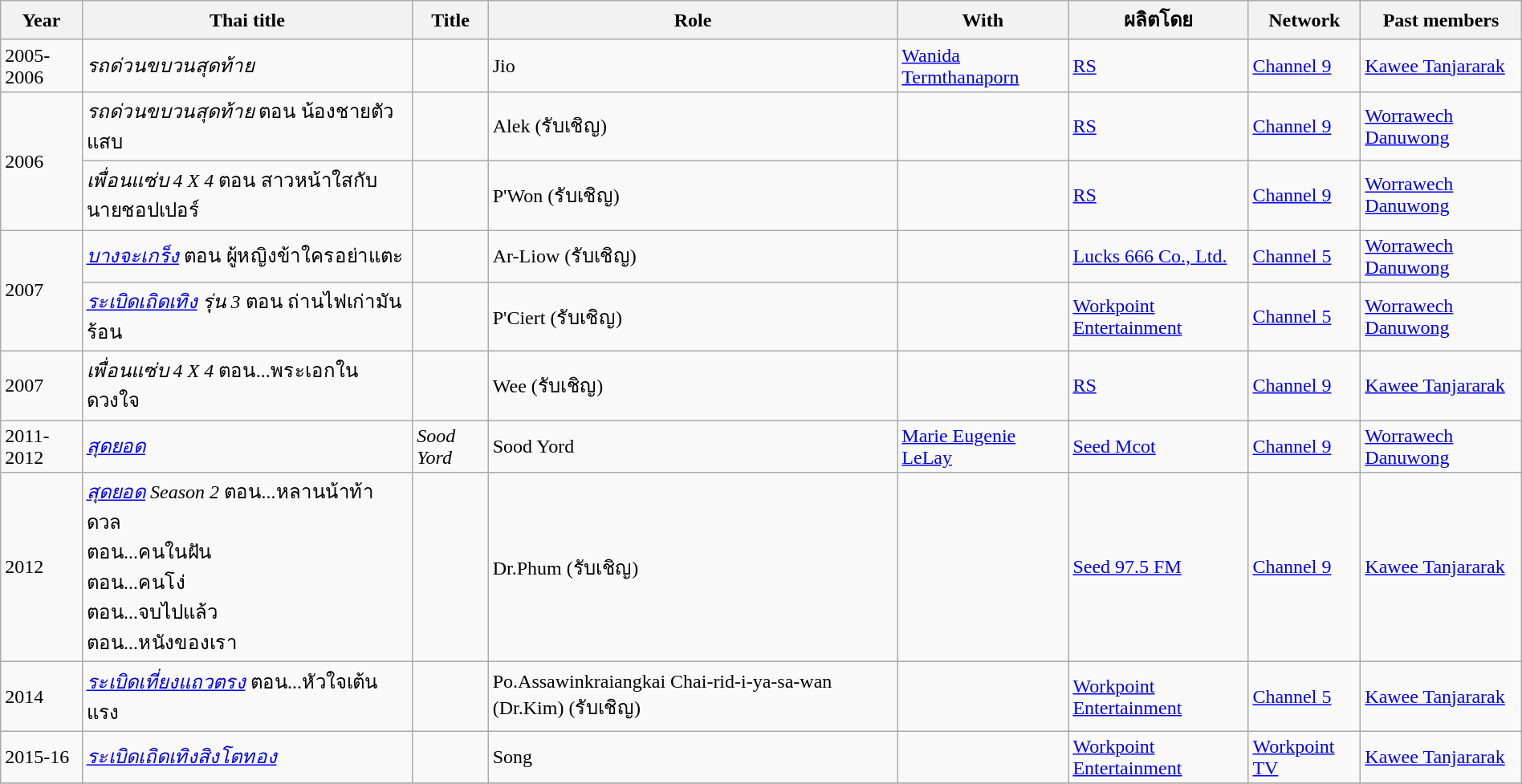<table class="wikitable" width = 100%>
<tr>
<th><strong>Year</strong></th>
<th><strong>Thai title</strong></th>
<th><strong>Title</strong></th>
<th><strong>Role</strong></th>
<th><strong>With</strong></th>
<th>ผลิตโดย</th>
<th><strong>Network</strong></th>
<th><strong>Past members</strong></th>
</tr>
<tr>
<td rowspan="1">2005-2006</td>
<td><em>รถด่วนขบวนสุดท้าย</em></td>
<td><em> </em></td>
<td>Jio</td>
<td><a href='#'>Wanida Termthanaporn</a></td>
<td><a href='#'>RS</a></td>
<td><a href='#'>Channel 9</a></td>
<td><a href='#'>Kawee Tanjararak</a></td>
</tr>
<tr>
<td rowspan="2">2006</td>
<td><em>รถด่วนขบวนสุดท้าย</em> ตอน น้องชายตัวแสบ</td>
<td><em> </em></td>
<td>Alek (รับเชิญ)</td>
<td></td>
<td><a href='#'>RS</a></td>
<td><a href='#'>Channel 9</a></td>
<td><a href='#'>Worrawech Danuwong</a></td>
</tr>
<tr>
<td><em>เพื่อนแซ่บ 4 X 4</em> ตอน สาวหน้าใสกับนายชอปเปอร์</td>
<td><em> </em></td>
<td>P'Won (รับเชิญ)</td>
<td></td>
<td><a href='#'>RS</a></td>
<td><a href='#'>Channel 9</a></td>
<td><a href='#'>Worrawech Danuwong</a></td>
</tr>
<tr>
<td rowspan="2">2007</td>
<td><em><a href='#'>บางจะเกร็ง</a></em> ตอน ผู้หญิงข้าใครอย่าแตะ</td>
<td><em> </em></td>
<td>Ar-Liow (รับเชิญ)</td>
<td></td>
<td><a href='#'>Lucks 666 Co., Ltd.</a></td>
<td><a href='#'>Channel 5</a></td>
<td><a href='#'>Worrawech Danuwong</a></td>
</tr>
<tr>
<td><em><a href='#'>ระเบิดเถิดเทิง</a> รุ่น 3</em> ตอน ถ่านไฟเก่ามันร้อน</td>
<td><em> </em></td>
<td>P'Ciert (รับเชิญ)</td>
<td></td>
<td><a href='#'>Workpoint Entertainment</a></td>
<td><a href='#'>Channel 5</a></td>
<td><a href='#'>Worrawech Danuwong</a></td>
</tr>
<tr>
<td rowspan="1">2007</td>
<td><em>เพื่อนแซ่บ 4 X 4</em> ตอน...พระเอกในดวงใจ</td>
<td><em> </em></td>
<td>Wee (รับเชิญ)</td>
<td></td>
<td><a href='#'>RS</a></td>
<td><a href='#'>Channel 9</a></td>
<td><a href='#'>Kawee Tanjararak</a></td>
</tr>
<tr>
<td rowspan="1">2011-2012</td>
<td><em><a href='#'>สุดยอด</a></em></td>
<td><em>Sood Yord</em></td>
<td>Sood Yord</td>
<td><a href='#'>Marie Eugenie LeLay</a></td>
<td><a href='#'>Seed Mcot</a></td>
<td><a href='#'>Channel 9</a></td>
<td><a href='#'>Worrawech Danuwong</a></td>
</tr>
<tr>
<td rowspan="1">2012</td>
<td><em><a href='#'>สุดยอด</a> Season 2</em> ตอน...หลานน้าท้าดวล <br> ตอน...คนในฝัน <br> ตอน...คนโง่ <br> ตอน...จบไปแล้ว <br> ตอน...หนังของเรา</td>
<td><em> </em></td>
<td>Dr.Phum (รับเชิญ)</td>
<td></td>
<td><a href='#'>Seed 97.5 FM</a></td>
<td><a href='#'>Channel 9</a></td>
<td><a href='#'>Kawee Tanjararak</a></td>
</tr>
<tr>
<td rowspan="1">2014</td>
<td><em><a href='#'>ระเบิดเที่ยงแถวตรง</a></em> ตอน...หัวใจเต้นแรง</td>
<td><em> </em></td>
<td>Po.Assawinkraiangkai Chai-rid-i-ya-sa-wan (Dr.Kim) (รับเชิญ)</td>
<td></td>
<td><a href='#'>Workpoint Entertainment</a></td>
<td><a href='#'>Channel 5</a></td>
<td><a href='#'>Kawee Tanjararak</a></td>
</tr>
<tr>
<td rowspan="1">2015-16</td>
<td><em><a href='#'>ระเบิดเถิดเทิงสิงโตทอง</a></em></td>
<td><em> </em></td>
<td>Song</td>
<td></td>
<td><a href='#'>Workpoint Entertainment</a></td>
<td><a href='#'>Workpoint TV</a></td>
<td><a href='#'>Kawee Tanjararak</a></td>
</tr>
<tr>
</tr>
</table>
